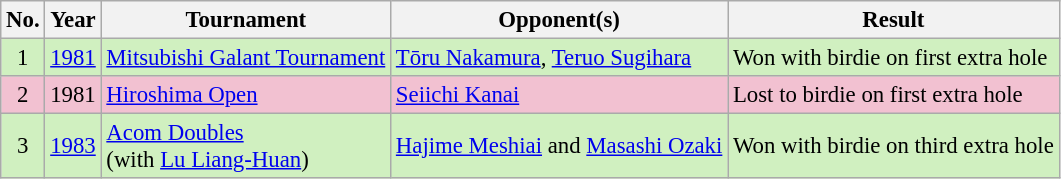<table class="wikitable" style="font-size:95%;">
<tr>
<th>No.</th>
<th>Year</th>
<th>Tournament</th>
<th>Opponent(s)</th>
<th>Result</th>
</tr>
<tr style="background:#D0F0C0;">
<td align=center>1</td>
<td><a href='#'>1981</a></td>
<td><a href='#'>Mitsubishi Galant Tournament</a></td>
<td> <a href='#'>Tōru Nakamura</a>,  <a href='#'>Teruo Sugihara</a></td>
<td>Won with birdie on first extra hole</td>
</tr>
<tr style="background:#F2C1D1;">
<td align=center>2</td>
<td>1981</td>
<td><a href='#'>Hiroshima Open</a></td>
<td> <a href='#'>Seiichi Kanai</a></td>
<td>Lost to birdie on first extra hole</td>
</tr>
<tr style="background:#D0F0C0;">
<td align=center>3</td>
<td><a href='#'>1983</a></td>
<td><a href='#'>Acom Doubles</a><br>(with  <a href='#'>Lu Liang-Huan</a>)</td>
<td> <a href='#'>Hajime Meshiai</a> and  <a href='#'>Masashi Ozaki</a></td>
<td>Won with birdie on third extra hole</td>
</tr>
</table>
